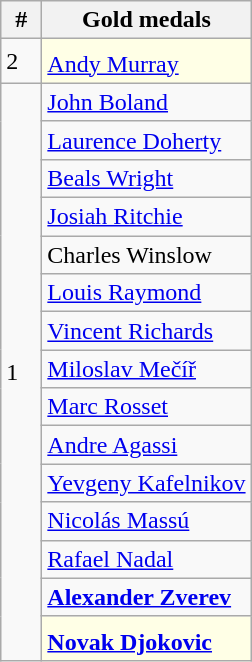<table class="wikitable" style=display:inline-table>
<tr>
<th width=20>#</th>
<th>Gold medals</th>
</tr>
<tr>
<td>2</td>
<td style="background: #ffffe6;"> <a href='#'>Andy Murray</a><sup></sup></td>
</tr>
<tr>
<td rowspan="15">1</td>
<td> <a href='#'>John Boland</a></td>
</tr>
<tr>
<td> <a href='#'>Laurence Doherty</a></td>
</tr>
<tr>
<td> <a href='#'>Beals Wright</a></td>
</tr>
<tr>
<td> <a href='#'>Josiah Ritchie</a></td>
</tr>
<tr>
<td> Charles Winslow</td>
</tr>
<tr>
<td> <a href='#'>Louis Raymond</a></td>
</tr>
<tr>
<td> <a href='#'>Vincent Richards</a></td>
</tr>
<tr>
<td> <a href='#'>Miloslav Mečíř</a></td>
</tr>
<tr>
<td> <a href='#'>Marc Rosset</a></td>
</tr>
<tr>
<td> <a href='#'>Andre Agassi</a></td>
</tr>
<tr>
<td> <a href='#'>Yevgeny Kafelnikov</a></td>
</tr>
<tr>
<td> <a href='#'>Nicolás Massú</a></td>
</tr>
<tr>
<td> <a href='#'>Rafael Nadal</a></td>
</tr>
<tr>
<td> <strong><a href='#'>Alexander Zverev</a></strong></td>
</tr>
<tr>
<td style="background: #ffffe6;"><strong> <a href='#'>Novak Djokovic</a></strong><sup></sup></td>
</tr>
</table>
